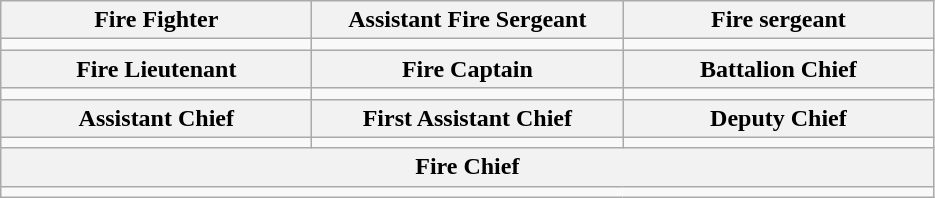<table class="wikitable" style="text-align:center;">
<tr>
<th style="width: 200px;">Fire Fighter</th>
<th style="width: 200px;">Assistant Fire Sergeant</th>
<th style="width: 200px;">Fire sergeant</th>
</tr>
<tr>
<td></td>
<td></td>
<td></td>
</tr>
<tr>
<th>Fire Lieutenant</th>
<th>Fire Captain</th>
<th>Battalion Chief</th>
</tr>
<tr>
<td></td>
<td></td>
<td></td>
</tr>
<tr>
<th>Assistant Chief</th>
<th>First Assistant Chief</th>
<th>Deputy Chief</th>
</tr>
<tr>
<td></td>
<td></td>
<td></td>
</tr>
<tr>
<th colspan="3">Fire Chief</th>
</tr>
<tr>
<td colspan="3"></td>
</tr>
</table>
